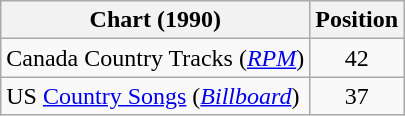<table class="wikitable sortable">
<tr>
<th scope="col">Chart (1990)</th>
<th scope="col">Position</th>
</tr>
<tr>
<td>Canada Country Tracks (<em><a href='#'>RPM</a></em>)</td>
<td align="center">42</td>
</tr>
<tr>
<td>US <a href='#'>Country Songs</a> (<em><a href='#'>Billboard</a></em>)</td>
<td align="center">37</td>
</tr>
</table>
